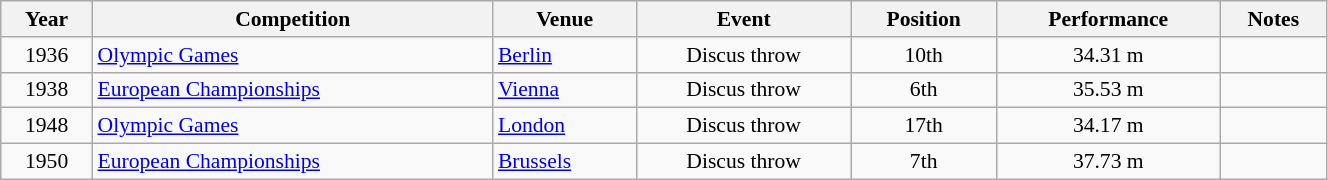<table class="wikitable" width=70% style="font-size:90%; text-align:center;">
<tr>
<th>Year</th>
<th>Competition</th>
<th>Venue</th>
<th>Event</th>
<th>Position</th>
<th>Performance</th>
<th>Notes</th>
</tr>
<tr>
<td>1936</td>
<td align=left><a href='#'>Olympic Games</a></td>
<td align=left> <a href='#'>Berlin</a></td>
<td>Discus throw</td>
<td>10th</td>
<td>34.31 m</td>
<td></td>
</tr>
<tr>
<td>1938</td>
<td align=left><a href='#'>European Championships</a></td>
<td align=left> <a href='#'>Vienna</a></td>
<td>Discus throw</td>
<td>6th</td>
<td>35.53 m</td>
<td></td>
</tr>
<tr>
<td>1948</td>
<td align=left><a href='#'>Olympic Games</a></td>
<td align=left> <a href='#'>London</a></td>
<td>Discus throw</td>
<td>17th</td>
<td>34.17 m</td>
<td></td>
</tr>
<tr>
<td>1950</td>
<td align=left><a href='#'>European Championships</a></td>
<td align=left> <a href='#'>Brussels</a></td>
<td>Discus throw</td>
<td>7th</td>
<td>37.73 m</td>
<td></td>
</tr>
</table>
